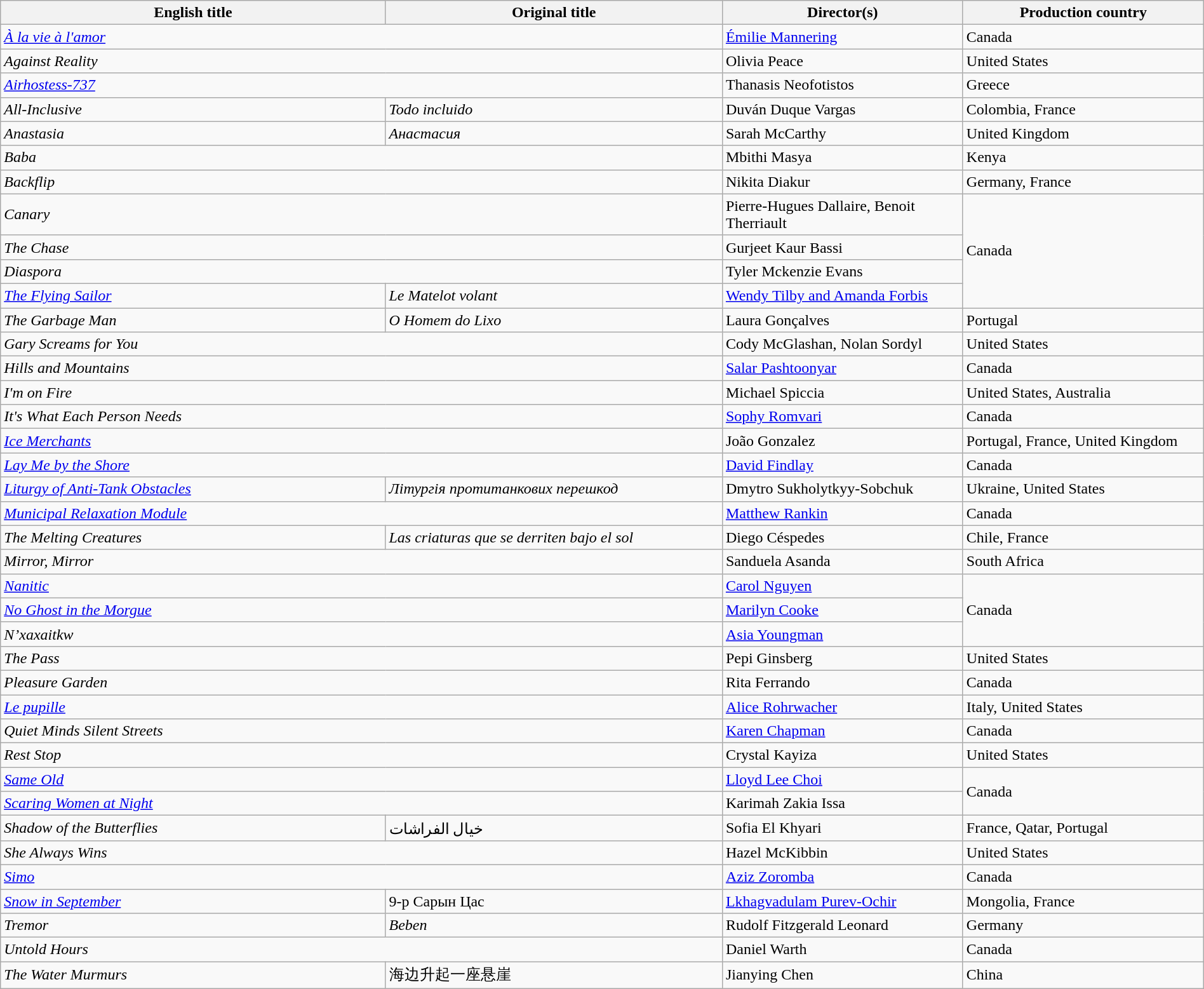<table class="sortable wikitable" width="100%" cellpadding="5">
<tr>
<th scope="col" width="32%">English title</th>
<th scope="col" width="28%">Original title</th>
<th scope="col" width="20%">Director(s)</th>
<th scope="col" width="20%">Production country</th>
</tr>
<tr>
<td colspan=2><em><a href='#'>À la vie à l'amor</a></em></td>
<td><a href='#'>Émilie Mannering</a></td>
<td>Canada</td>
</tr>
<tr>
<td colspan=2><em>Against Reality</em></td>
<td>Olivia Peace</td>
<td>United States</td>
</tr>
<tr>
<td colspan=2><em><a href='#'>Airhostess-737</a></em></td>
<td>Thanasis Neofotistos</td>
<td>Greece</td>
</tr>
<tr>
<td><em>All-Inclusive</em></td>
<td><em>Todo incluido</em></td>
<td>Duván Duque Vargas</td>
<td>Colombia, France</td>
</tr>
<tr>
<td><em>Anastasia</em></td>
<td><em>Анастасия</em></td>
<td>Sarah McCarthy</td>
<td>United Kingdom</td>
</tr>
<tr>
<td colspan=2><em>Baba</em></td>
<td>Mbithi Masya</td>
<td>Kenya</td>
</tr>
<tr>
<td colspan=2><em>Backflip</em></td>
<td>Nikita Diakur</td>
<td>Germany, France</td>
</tr>
<tr>
<td colspan=2><em>Canary</em></td>
<td>Pierre-Hugues Dallaire, Benoit Therriault</td>
<td rowspan="4">Canada</td>
</tr>
<tr>
<td colspan=2><em>The Chase</em></td>
<td>Gurjeet Kaur Bassi</td>
</tr>
<tr>
<td colspan=2><em>Diaspora</em></td>
<td>Tyler Mckenzie Evans</td>
</tr>
<tr>
<td><em><a href='#'>The Flying Sailor</a></em></td>
<td><em>Le Matelot volant</em></td>
<td><a href='#'>Wendy Tilby and Amanda Forbis</a></td>
</tr>
<tr>
<td><em>The Garbage Man</em></td>
<td><em>O Homem do Lixo</em></td>
<td>Laura Gonçalves</td>
<td>Portugal</td>
</tr>
<tr>
<td colspan=2><em>Gary Screams for You</em></td>
<td>Cody McGlashan, Nolan Sordyl</td>
<td>United States</td>
</tr>
<tr>
<td colspan=2><em>Hills and Mountains</em></td>
<td><a href='#'>Salar Pashtoonyar</a></td>
<td>Canada</td>
</tr>
<tr>
<td colspan=2><em>I'm on Fire</em></td>
<td>Michael Spiccia</td>
<td>United States, Australia</td>
</tr>
<tr>
<td colspan=2><em>It's What Each Person Needs</em></td>
<td><a href='#'>Sophy Romvari</a></td>
<td>Canada</td>
</tr>
<tr>
<td colspan=2><em><a href='#'>Ice Merchants</a></em></td>
<td>João Gonzalez</td>
<td>Portugal, France, United Kingdom</td>
</tr>
<tr>
<td colspan=2><em><a href='#'>Lay Me by the Shore</a></em></td>
<td><a href='#'>David Findlay</a></td>
<td>Canada</td>
</tr>
<tr>
<td><em><a href='#'>Liturgy of Anti-Tank Obstacles</a></em></td>
<td><em>Літургія протитанкових перешкод</em></td>
<td>Dmytro Sukholytkyy-Sobchuk</td>
<td>Ukraine, United States</td>
</tr>
<tr>
<td colspan=2><em><a href='#'>Municipal Relaxation Module</a></em></td>
<td><a href='#'>Matthew Rankin</a></td>
<td>Canada</td>
</tr>
<tr>
<td><em>The Melting Creatures</em></td>
<td><em>Las criaturas que se derriten bajo el sol</em></td>
<td>Diego Céspedes</td>
<td>Chile, France</td>
</tr>
<tr>
<td colspan=2><em>Mirror, Mirror</em></td>
<td>Sanduela Asanda</td>
<td>South Africa</td>
</tr>
<tr>
<td colspan=2><em><a href='#'>Nanitic</a></em></td>
<td><a href='#'>Carol Nguyen</a></td>
<td rowspan="3">Canada</td>
</tr>
<tr>
<td colspan=2><em><a href='#'>No Ghost in the Morgue</a></em></td>
<td><a href='#'>Marilyn Cooke</a></td>
</tr>
<tr>
<td colspan=2><em>N’xaxaitkw</em></td>
<td><a href='#'>Asia Youngman</a></td>
</tr>
<tr>
<td colspan=2><em>The Pass</em></td>
<td>Pepi Ginsberg</td>
<td>United States</td>
</tr>
<tr>
<td colspan=2><em>Pleasure Garden</em></td>
<td>Rita Ferrando</td>
<td>Canada</td>
</tr>
<tr>
<td colspan=2><em><a href='#'>Le pupille</a></em></td>
<td><a href='#'>Alice Rohrwacher</a></td>
<td>Italy, United States</td>
</tr>
<tr>
<td colspan=2><em>Quiet Minds Silent Streets</em></td>
<td><a href='#'>Karen Chapman</a></td>
<td>Canada</td>
</tr>
<tr>
<td colspan=2><em>Rest Stop</em></td>
<td>Crystal Kayiza</td>
<td>United States</td>
</tr>
<tr>
<td colspan=2><em><a href='#'>Same Old</a></em></td>
<td><a href='#'>Lloyd Lee Choi</a></td>
<td rowspan="2">Canada</td>
</tr>
<tr>
<td colspan=2><em><a href='#'>Scaring Women at Night</a></em></td>
<td>Karimah Zakia Issa</td>
</tr>
<tr>
<td><em>Shadow of the Butterflies</em></td>
<td>خيال الفراشات</td>
<td>Sofia El Khyari</td>
<td>France, Qatar, Portugal</td>
</tr>
<tr>
<td colspan=2><em>She Always Wins</em></td>
<td>Hazel McKibbin</td>
<td>United States</td>
</tr>
<tr>
<td colspan=2><em><a href='#'>Simo</a></em></td>
<td><a href='#'>Aziz Zoromba</a></td>
<td>Canada</td>
</tr>
<tr>
<td><em><a href='#'>Snow in September</a></em></td>
<td>9-р Сарын Цас</td>
<td><a href='#'>Lkhagvadulam Purev-Ochir</a></td>
<td>Mongolia, France</td>
</tr>
<tr>
<td><em>Tremor</em></td>
<td><em>Beben</em></td>
<td>Rudolf Fitzgerald Leonard</td>
<td>Germany</td>
</tr>
<tr>
<td colspan=2><em>Untold Hours</em></td>
<td>Daniel Warth</td>
<td>Canada</td>
</tr>
<tr>
<td><em>The Water Murmurs</em></td>
<td>海边升起一座悬崖</td>
<td>Jianying Chen</td>
<td>China</td>
</tr>
</table>
